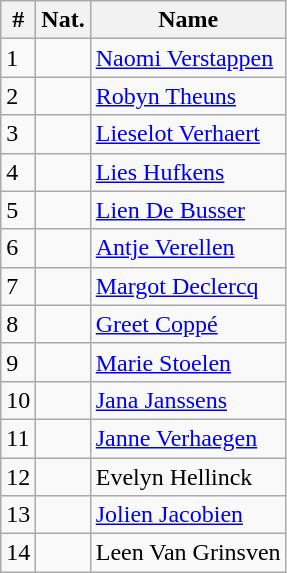<table class="wikitable">
<tr>
<th>#</th>
<th>Nat.</th>
<th>Name</th>
</tr>
<tr>
<td>1</td>
<td></td>
<td><a href='#'>Naomi Verstappen</a></td>
</tr>
<tr>
<td>2</td>
<td></td>
<td><a href='#'>Robyn Theuns</a></td>
</tr>
<tr>
<td>3</td>
<td></td>
<td><a href='#'>Lieselot Verhaert</a></td>
</tr>
<tr>
<td>4</td>
<td></td>
<td><a href='#'>Lies Hufkens</a></td>
</tr>
<tr>
<td>5</td>
<td></td>
<td><a href='#'>Lien De Busser</a></td>
</tr>
<tr>
<td>6</td>
<td></td>
<td><a href='#'>Antje Verellen</a></td>
</tr>
<tr>
<td>7</td>
<td></td>
<td><a href='#'>Margot Declercq</a></td>
</tr>
<tr>
<td>8</td>
<td></td>
<td><a href='#'>Greet Coppé</a></td>
</tr>
<tr>
<td>9</td>
<td></td>
<td><a href='#'>Marie Stoelen</a></td>
</tr>
<tr>
<td>10</td>
<td></td>
<td><a href='#'>Jana Janssens</a></td>
</tr>
<tr>
<td>11</td>
<td></td>
<td><a href='#'>Janne Verhaegen</a></td>
</tr>
<tr>
<td>12</td>
<td></td>
<td>Evelyn Hellinck</td>
</tr>
<tr>
<td>13</td>
<td></td>
<td><a href='#'>Jolien Jacobien</a></td>
</tr>
<tr>
<td>14</td>
<td></td>
<td>Leen Van Grinsven</td>
</tr>
</table>
